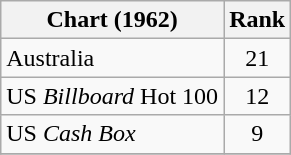<table class="wikitable sortable">
<tr>
<th>Chart (1962)</th>
<th>Rank</th>
</tr>
<tr>
<td>Australia</td>
<td style="text-align:center;">21</td>
</tr>
<tr>
<td>US <em>Billboard</em> Hot 100</td>
<td style="text-align:center;">12</td>
</tr>
<tr>
<td>US <em>Cash Box</em></td>
<td style="text-align:center;">9</td>
</tr>
<tr>
</tr>
</table>
